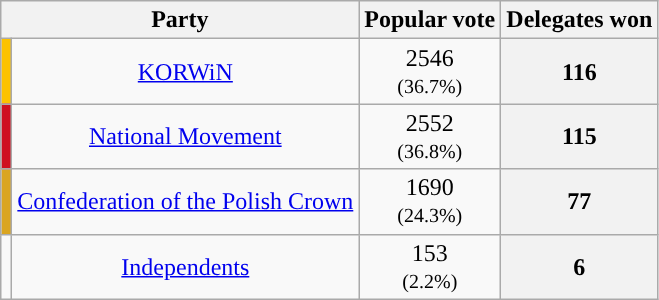<table class="wikitable sortable" style="text-align:center;">
<tr>
<th colspan=2>Party</th>
<th>Popular vote</th>
<th>Delegates won</th>
</tr>
<tr>
<td style="background:#FCC200;"></td>
<td><a href='#'>KORWiN</a></td>
<td>2546<br><small>(36.7%)</small></td>
<th scope="row" data-sort-value="116">116</th>
</tr>
<tr>
<td style="background:#CF1020;"></td>
<td><a href='#'>National Movement</a></td>
<td>2552<br><small>(36.8%)</small></td>
<th scope="row" data-sort-value="115">115</th>
</tr>
<tr>
<td style="background:#DAA520;"></td>
<td><a href='#'>Confederation of the Polish Crown</a></td>
<td>1690<br><small>(24.3%)</small></td>
<th scope="row" data-sort-value="77">77</th>
</tr>
<tr>
<td style="background:"></td>
<td><a href='#'>Independents</a></td>
<td>153<br><small>(2.2%)</small></td>
<th scope="row" data-sort-value="6">6</th>
</tr>
</table>
